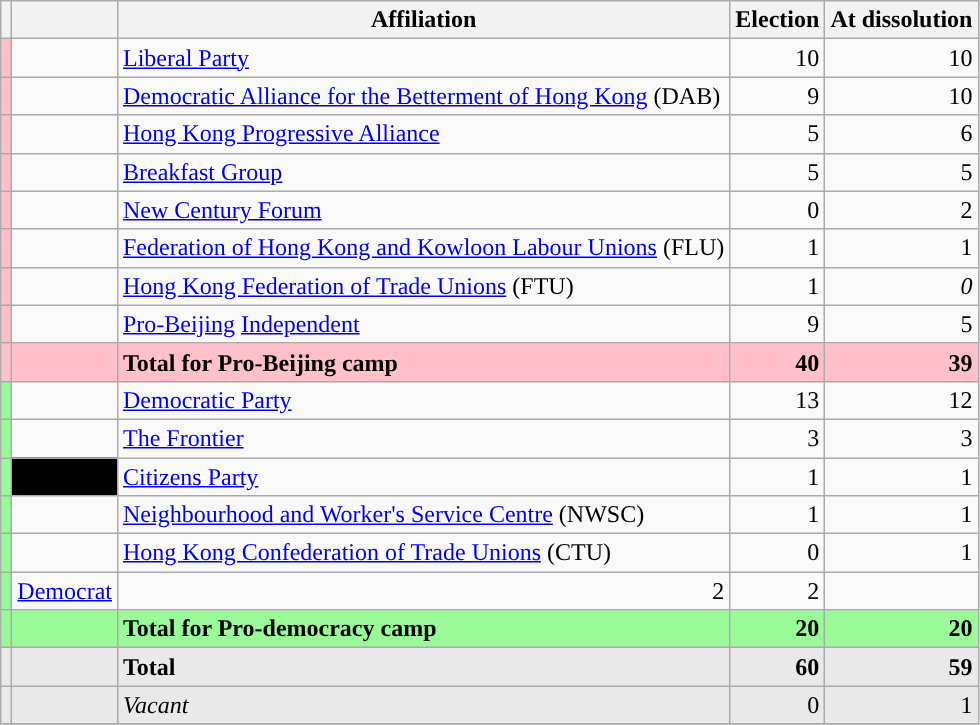<table class="wikitable sortable">
<tr>
<th class="unsortable"></th>
<th class="unsortable"></th>
<th>Affiliation</th>
<th>Election</th>
<th>At dissolution</th>
</tr>
<tr>
<td bgcolor=Pink></td>
<td style="color:inherit;background:"></td>
<td><a href='#'>Liberal Party</a></td>
<td align="right">10</td>
<td align="right">10</td>
</tr>
<tr>
<td bgcolor=Pink></td>
<td style="color:inherit;background:"></td>
<td><a href='#'>Democratic Alliance for the Betterment of Hong Kong</a> (DAB)</td>
<td align="right">9</td>
<td align="right">10</td>
</tr>
<tr>
<td bgcolor=Pink></td>
<td style="color:inherit;background:"></td>
<td><a href='#'>Hong Kong Progressive Alliance</a></td>
<td align="right">5</td>
<td align="right">6</td>
</tr>
<tr>
<td bgcolor=Pink></td>
<td style="color:inherit;background:"></td>
<td><a href='#'>Breakfast Group</a></td>
<td align="right">5</td>
<td align="right">5</td>
</tr>
<tr>
<td bgcolor=Pink></td>
<td style="color:inherit;background:"></td>
<td><a href='#'>New Century Forum</a></td>
<td align="right">0</td>
<td align="right">2</td>
</tr>
<tr>
<td bgcolor=Pink></td>
<td style="color:inherit;background:"></td>
<td><a href='#'>Federation of Hong Kong and Kowloon Labour Unions</a> (FLU)</td>
<td align="right">1</td>
<td align="right">1</td>
</tr>
<tr>
<td bgcolor=Pink></td>
<td style="color:inherit;background:"></td>
<td><a href='#'>Hong Kong Federation of Trade Unions</a> (FTU)</td>
<td align="right">1</td>
<td align="right"><em>0</em></td>
</tr>
<tr>
<td bgcolor=Pink></td>
<td style="color:inherit;background:"></td>
<td><a href='#'>Pro-Beijing</a> <a href='#'>Independent</a></td>
<td align="right">9</td>
<td align="right">5</td>
</tr>
<tr>
<td style="color:inherit;background-color:Pink"></td>
<td style="background-color:Pink"></td>
<td style="background-color:Pink"><strong>Total for Pro-Beijing camp</strong></td>
<td align="right" style="background-color:Pink"><strong>40</strong></td>
<td align="right" style="background-color:Pink"><strong>39</strong></td>
</tr>
<tr>
<td bgcolor=PaleGreen></td>
<td style="color:inherit;background:"></td>
<td><a href='#'>Democratic Party</a></td>
<td align="right">13</td>
<td align="right">12</td>
</tr>
<tr>
<td bgcolor=PaleGreen></td>
<td style="color:inherit;background:"></td>
<td><a href='#'>The Frontier</a></td>
<td align="right">3</td>
<td align="right">3</td>
</tr>
<tr>
<td bgcolor=PaleGreen></td>
<td bgcolor="black"></td>
<td><a href='#'>Citizens Party</a></td>
<td align="right">1</td>
<td align="right">1</td>
</tr>
<tr>
<td bgcolor=PaleGreen></td>
<td style="color:inherit;background:"></td>
<td><a href='#'>Neighbourhood and Worker's Service Centre</a> (NWSC)</td>
<td align="right">1</td>
<td align="right">1</td>
</tr>
<tr>
<td bgcolor=PaleGreen></td>
<td style="color:inherit;background:"></td>
<td><a href='#'>Hong Kong Confederation of Trade Unions</a> (CTU)</td>
<td align="right">0</td>
<td align="right">1</td>
</tr>
<tr>
<td bgcolor=PaleGreen></td>
<td> <a href='#'>Democrat</a></td>
<td align="right">2</td>
<td align="right">2</td>
</tr>
<tr>
<td style="color:inherit;background-color:PaleGreen"></td>
<td style="background-color:PaleGreen"></td>
<td style="background-color:PaleGreen"><strong>Total for Pro-democracy camp</strong></td>
<td align="right" style="background-color:PaleGreen"><strong>20</strong></td>
<td align="right" style="background-color:PaleGreen"><strong>20</strong></td>
</tr>
<tr class="sortbottom">
<td style="color:inherit;background-color:#E9E9E9"></td>
<td style="color:inherit;background-color:#E9E9E9"></td>
<td style="background-color:#E9E9E9"><strong>Total</strong></td>
<td align="right" style="background-color:#E9E9E9"><strong>60</strong></td>
<td align="right" style="background-color:#E9E9E9"><strong>59</strong></td>
</tr>
<tr>
<td style="color:inherit;background-color:#E9E9E9"></td>
<td style="color:inherit;background-color:#E9E9E9"></td>
<td style="background-color:#E9E9E9"><em>Vacant</em></td>
<td align="right" style="background-color:#E9E9E9">0</td>
<td align="right" style="background-color:#E9E9E9">1</td>
</tr>
<tr>
</tr>
</table>
